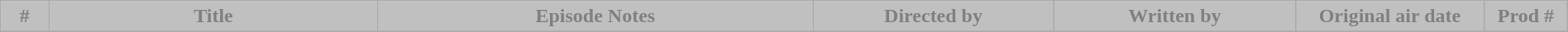<table class="wikitable plainrowheaders" style="width:100%; margin:auto; background:#FFFFFF;">
<tr style="color:grey">
<th style="background-color:#c0c0c0;" width="20">#</th>
<th style="background-color:#c0c0c0;" width="180">Title</th>
<th style="background-color:#c0c0c0;" width="240">Episode Notes</th>
<th style="background-color:#c0c0c0;" width="130">Directed by</th>
<th style="background-color:#c0c0c0;" width="130">Written by</th>
<th style="background-color:#c0c0c0;" width="100">Original air date</th>
<th style="background-color:#c0c0c0;" width="40">Prod #<br>












































































</th>
</tr>
</table>
